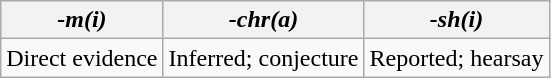<table class="wikitable">
<tr>
<th><em>-m(i)</em></th>
<th><em>-chr(a)</em></th>
<th><em>-sh(i)</em></th>
</tr>
<tr>
<td>Direct evidence</td>
<td>Inferred; conjecture</td>
<td>Reported; hearsay</td>
</tr>
</table>
